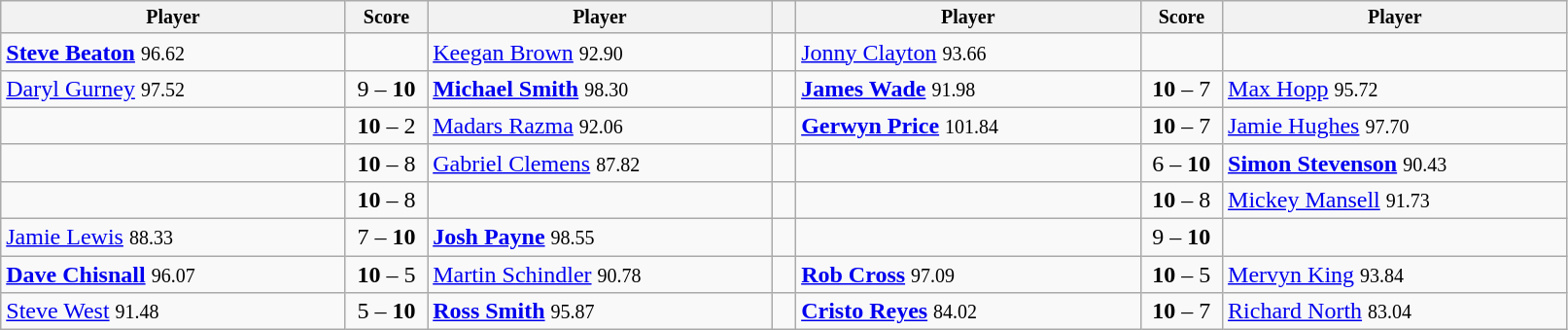<table class="wikitable">
<tr style="font-size:10pt;font-weight:bold">
<th width=230>Player</th>
<th width=50>Score</th>
<th width=230>Player</th>
<th width=10></th>
<th width=230>Player</th>
<th width=50>Score</th>
<th width=230>Player</th>
</tr>
<tr>
<td> <strong><a href='#'>Steve Beaton</a></strong> <small><span>96.62</span></small></td>
<td align=center></td>
<td> <a href='#'>Keegan Brown</a> <small><span>92.90</span></small></td>
<td></td>
<td> <a href='#'>Jonny Clayton</a> <small><span>93.66</span></small></td>
<td align=center></td>
<td></td>
</tr>
<tr>
<td> <a href='#'>Daryl Gurney</a> <small><span>97.52</span></small></td>
<td align=center>9 – <strong>10</strong></td>
<td> <strong><a href='#'>Michael Smith</a></strong> <small><span>98.30</span></small></td>
<td></td>
<td> <strong><a href='#'>James Wade</a></strong> <small><span>91.98</span></small></td>
<td align=center><strong>10</strong> – 7</td>
<td> <a href='#'>Max Hopp</a> <small><span>95.72</span></small></td>
</tr>
<tr>
<td></td>
<td align=center><strong>10</strong> – 2</td>
<td> <a href='#'>Madars Razma</a> <small><span>92.06</span></small></td>
<td></td>
<td> <strong><a href='#'>Gerwyn Price</a></strong> <small><span>101.84</span></small></td>
<td align=center><strong>10</strong> – 7</td>
<td> <a href='#'>Jamie Hughes</a> <small><span>97.70</span></small></td>
</tr>
<tr>
<td></td>
<td align=center><strong>10</strong> – 8</td>
<td> <a href='#'>Gabriel Clemens</a> <small><span>87.82</span></small></td>
<td></td>
<td></td>
<td align=center>6 – <strong>10</strong></td>
<td> <strong><a href='#'>Simon Stevenson</a></strong> <small><span>90.43</span></small></td>
</tr>
<tr>
<td></td>
<td align=center><strong>10</strong> – 8</td>
<td></td>
<td></td>
<td></td>
<td align=center><strong>10</strong> – 8</td>
<td> <a href='#'>Mickey Mansell</a> <small><span>91.73</span></small></td>
</tr>
<tr>
<td> <a href='#'>Jamie Lewis</a> <small><span>88.33</span></small></td>
<td align=center>7 – <strong>10</strong></td>
<td> <strong><a href='#'>Josh Payne</a></strong> <small><span>98.55</span></small></td>
<td></td>
<td></td>
<td align=center>9 – <strong>10</strong></td>
<td></td>
</tr>
<tr>
<td> <strong><a href='#'>Dave Chisnall</a></strong> <small><span>96.07</span></small></td>
<td align=center><strong>10</strong> – 5</td>
<td> <a href='#'>Martin Schindler</a> <small><span>90.78</span></small></td>
<td></td>
<td> <strong><a href='#'>Rob Cross</a></strong> <small><span>97.09</span></small></td>
<td align=center><strong>10</strong> – 5</td>
<td> <a href='#'>Mervyn King</a> <small><span>93.84</span></small></td>
</tr>
<tr>
<td> <a href='#'>Steve West</a> <small><span>91.48</span></small></td>
<td align=center>5 – <strong>10</strong></td>
<td> <strong><a href='#'>Ross Smith</a></strong> <small><span>95.87</span></small></td>
<td></td>
<td> <strong><a href='#'>Cristo Reyes</a></strong> <small><span>84.02</span></small></td>
<td align=center><strong>10</strong> – 7</td>
<td> <a href='#'>Richard North</a> <small><span>83.04</span></small></td>
</tr>
</table>
